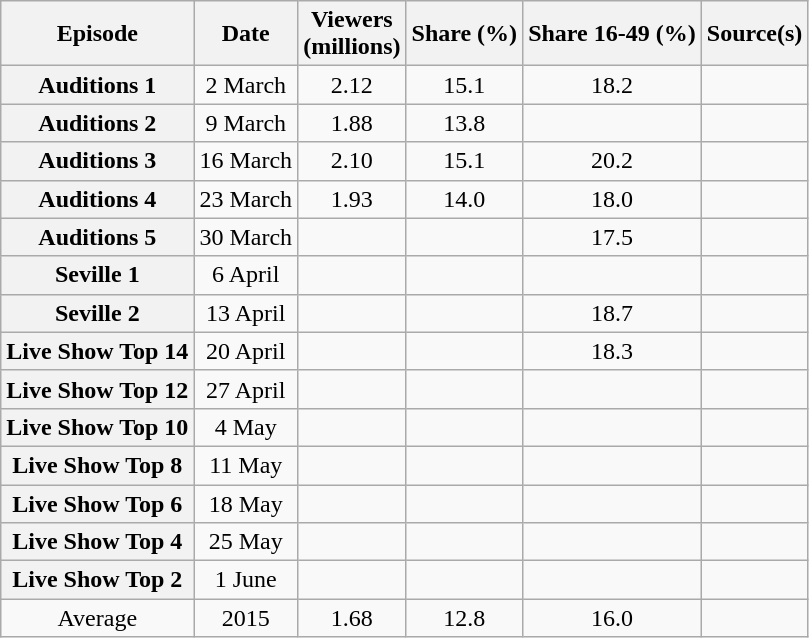<table class="wikitable sortable" style="text-align:center">
<tr>
<th>Episode</th>
<th>Date</th>
<th>Viewers<br>(millions)</th>
<th>Share (%)</th>
<th>Share 16-49 (%)</th>
<th>Source(s)</th>
</tr>
<tr>
<th scope="row">Auditions 1</th>
<td>2 March</td>
<td>2.12</td>
<td>15.1</td>
<td>18.2</td>
<td></td>
</tr>
<tr>
<th scope="row">Auditions 2</th>
<td>9 March</td>
<td>1.88</td>
<td>13.8</td>
<td></td>
<td></td>
</tr>
<tr>
<th scope="row">Auditions 3</th>
<td>16 March</td>
<td>2.10</td>
<td>15.1</td>
<td>20.2</td>
<td></td>
</tr>
<tr>
<th scope="row">Auditions 4</th>
<td>23 March</td>
<td>1.93</td>
<td>14.0</td>
<td>18.0</td>
<td></td>
</tr>
<tr>
<th scope="row">Auditions 5</th>
<td>30 March</td>
<td></td>
<td></td>
<td>17.5</td>
<td></td>
</tr>
<tr>
<th scope="row">Seville 1</th>
<td>6 April</td>
<td></td>
<td></td>
<td></td>
<td></td>
</tr>
<tr>
<th scope="row">Seville 2</th>
<td>13 April</td>
<td></td>
<td></td>
<td>18.7</td>
<td></td>
</tr>
<tr>
<th scope="row">Live Show Top 14</th>
<td>20 April</td>
<td></td>
<td></td>
<td>18.3</td>
<td></td>
</tr>
<tr>
<th scope="row">Live Show Top 12</th>
<td>27 April</td>
<td></td>
<td></td>
<td></td>
<td></td>
</tr>
<tr>
<th scope="row">Live Show Top 10</th>
<td>4 May</td>
<td></td>
<td></td>
<td></td>
<td></td>
</tr>
<tr>
<th scope="row">Live Show Top 8</th>
<td>11 May</td>
<td></td>
<td></td>
<td></td>
<td></td>
</tr>
<tr>
<th scope="row">Live Show Top 6</th>
<td>18 May</td>
<td></td>
<td></td>
<td></td>
<td></td>
</tr>
<tr>
<th scope="row">Live Show Top 4</th>
<td>25 May</td>
<td></td>
<td></td>
<td></td>
<td></td>
</tr>
<tr>
<th scope="row">Live Show Top 2</th>
<td>1 June</td>
<td></td>
<td></td>
<td></td>
<td></td>
</tr>
<tr>
<td>Average</td>
<td>2015</td>
<td>1.68</td>
<td>12.8</td>
<td>16.0</td>
<td></td>
</tr>
</table>
